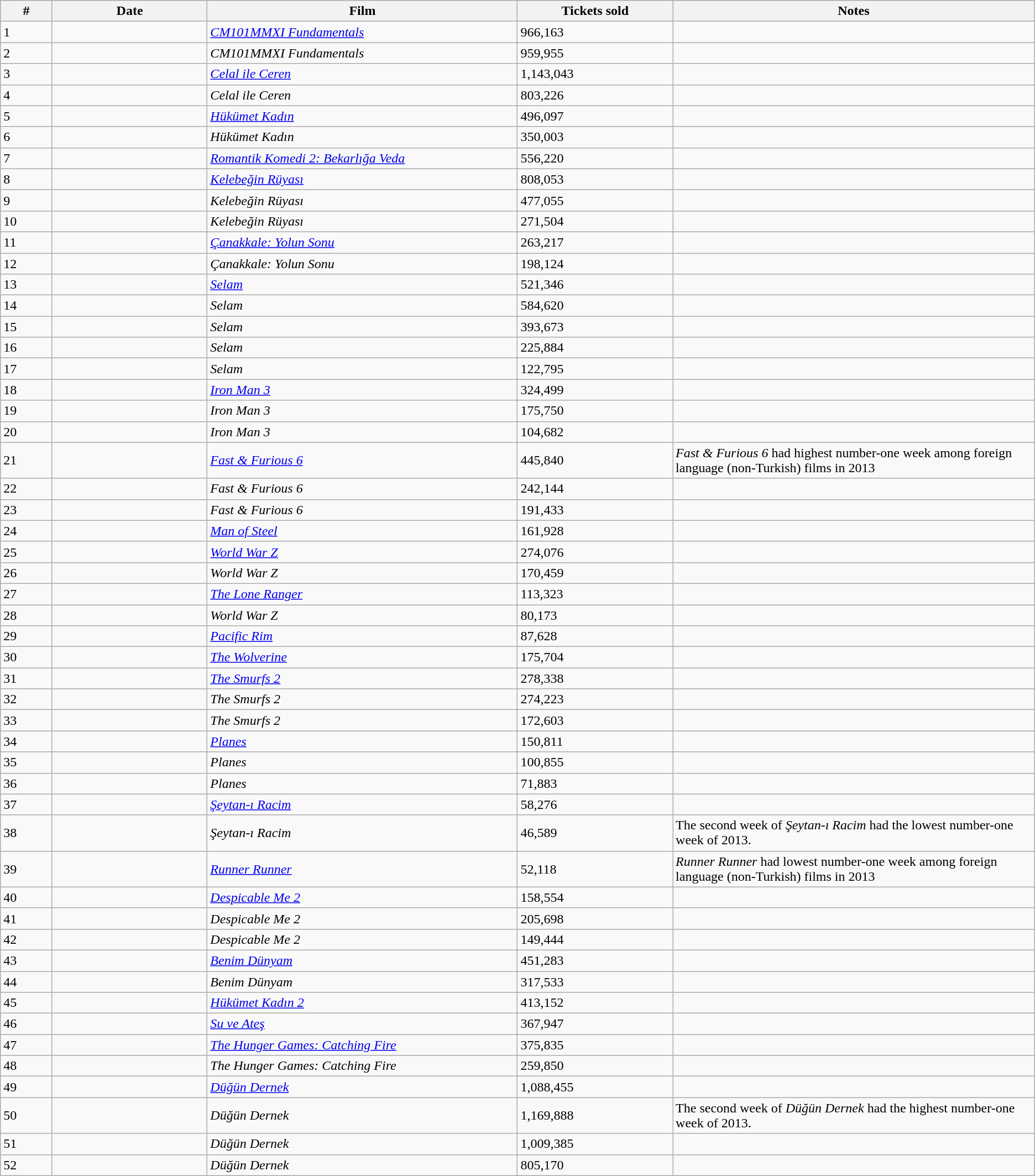<table class="wikitable sortable">
<tr>
<th width="5%">#</th>
<th width="15%">Date</th>
<th width="30%">Film</th>
<th width="15%">Tickets sold</th>
<th width="35%">Notes</th>
</tr>
<tr>
<td>1</td>
<td></td>
<td><em><a href='#'>CM101MMXI Fundamentals</a></em></td>
<td>966,163</td>
<td></td>
</tr>
<tr>
<td>2</td>
<td></td>
<td><em>CM101MMXI Fundamentals</em></td>
<td>959,955</td>
<td></td>
</tr>
<tr>
<td>3</td>
<td></td>
<td><em><a href='#'>Celal ile Ceren</a></em></td>
<td>1,143,043</td>
<td></td>
</tr>
<tr>
<td>4</td>
<td></td>
<td><em>Celal ile Ceren</em></td>
<td>803,226</td>
<td></td>
</tr>
<tr>
<td>5</td>
<td></td>
<td><em><a href='#'>Hükümet Kadın</a></em></td>
<td>496,097</td>
<td></td>
</tr>
<tr>
<td>6</td>
<td></td>
<td><em>Hükümet Kadın</em></td>
<td>350,003</td>
<td></td>
</tr>
<tr>
<td>7</td>
<td></td>
<td><em><a href='#'>Romantik Komedi 2: Bekarlığa Veda</a></em></td>
<td>556,220</td>
<td></td>
</tr>
<tr>
<td>8</td>
<td></td>
<td><em><a href='#'>Kelebeğin Rüyası</a></em></td>
<td>808,053</td>
<td></td>
</tr>
<tr>
<td>9</td>
<td></td>
<td><em>Kelebeğin Rüyası</em></td>
<td>477,055</td>
<td></td>
</tr>
<tr>
<td>10</td>
<td></td>
<td><em>Kelebeğin Rüyası</em></td>
<td>271,504</td>
<td></td>
</tr>
<tr>
<td>11</td>
<td></td>
<td><em><a href='#'>Çanakkale: Yolun Sonu</a></em></td>
<td>263,217</td>
<td></td>
</tr>
<tr>
<td>12</td>
<td></td>
<td><em>Çanakkale: Yolun Sonu</em></td>
<td>198,124</td>
<td></td>
</tr>
<tr>
<td>13</td>
<td></td>
<td><em><a href='#'>Selam</a></em></td>
<td>521,346</td>
<td></td>
</tr>
<tr>
<td>14</td>
<td></td>
<td><em>Selam</em></td>
<td>584,620</td>
<td></td>
</tr>
<tr>
<td>15</td>
<td></td>
<td><em>Selam</em></td>
<td>393,673</td>
<td></td>
</tr>
<tr>
<td>16</td>
<td></td>
<td><em>Selam</em></td>
<td>225,884</td>
<td></td>
</tr>
<tr>
<td>17</td>
<td></td>
<td><em>Selam</em></td>
<td>122,795</td>
<td></td>
</tr>
<tr>
<td>18</td>
<td></td>
<td><em><a href='#'>Iron Man 3</a></em></td>
<td>324,499</td>
<td></td>
</tr>
<tr>
<td>19</td>
<td></td>
<td><em>Iron Man 3</em></td>
<td>175,750</td>
<td></td>
</tr>
<tr>
<td>20</td>
<td></td>
<td><em>Iron Man 3</em></td>
<td>104,682</td>
<td></td>
</tr>
<tr>
<td>21</td>
<td></td>
<td><em><a href='#'>Fast & Furious 6</a></em></td>
<td>445,840</td>
<td><em>Fast & Furious 6</em> had highest number-one week among foreign language (non-Turkish) films in 2013</td>
</tr>
<tr>
<td>22</td>
<td></td>
<td><em>Fast & Furious 6</em></td>
<td>242,144</td>
<td></td>
</tr>
<tr>
<td>23</td>
<td></td>
<td><em>Fast & Furious 6</em></td>
<td>191,433</td>
<td></td>
</tr>
<tr>
<td>24</td>
<td></td>
<td><em><a href='#'>Man of Steel</a></em></td>
<td>161,928</td>
<td></td>
</tr>
<tr>
<td>25</td>
<td></td>
<td><em><a href='#'>World War Z</a></em></td>
<td>274,076</td>
<td></td>
</tr>
<tr>
<td>26</td>
<td></td>
<td><em>World War Z</em></td>
<td>170,459</td>
<td></td>
</tr>
<tr>
<td>27</td>
<td></td>
<td><em><a href='#'>The Lone Ranger</a></em></td>
<td>113,323</td>
<td></td>
</tr>
<tr>
<td>28</td>
<td></td>
<td><em>World War Z</em></td>
<td>80,173</td>
<td></td>
</tr>
<tr>
<td>29</td>
<td></td>
<td><em><a href='#'>Pacific Rim</a></em></td>
<td>87,628</td>
<td></td>
</tr>
<tr>
<td>30</td>
<td></td>
<td><em><a href='#'>The Wolverine</a></em></td>
<td>175,704</td>
<td></td>
</tr>
<tr>
<td>31</td>
<td></td>
<td><em><a href='#'>The Smurfs 2</a></em></td>
<td>278,338</td>
<td></td>
</tr>
<tr>
<td>32</td>
<td></td>
<td><em>The Smurfs 2</em></td>
<td>274,223</td>
<td></td>
</tr>
<tr>
<td>33</td>
<td></td>
<td><em>The Smurfs 2</em></td>
<td>172,603</td>
<td></td>
</tr>
<tr>
<td>34</td>
<td></td>
<td><em><a href='#'>Planes</a></em></td>
<td>150,811</td>
<td></td>
</tr>
<tr>
<td>35</td>
<td></td>
<td><em>Planes</em></td>
<td>100,855</td>
<td></td>
</tr>
<tr>
<td>36</td>
<td></td>
<td><em>Planes</em></td>
<td>71,883</td>
<td></td>
</tr>
<tr>
<td>37</td>
<td></td>
<td><em><a href='#'>Şeytan-ı Racim</a></em></td>
<td>58,276</td>
<td></td>
</tr>
<tr>
<td>38</td>
<td></td>
<td><em>Şeytan-ı Racim</em></td>
<td>46,589</td>
<td>The second week of <em>Şeytan-ı Racim</em> had the lowest number-one week of 2013.</td>
</tr>
<tr>
<td>39</td>
<td></td>
<td><em><a href='#'>Runner Runner</a></em></td>
<td>52,118</td>
<td><em>Runner Runner</em> had lowest number-one week among foreign language (non-Turkish) films in 2013</td>
</tr>
<tr>
<td>40</td>
<td></td>
<td><em><a href='#'>Despicable Me 2</a></em></td>
<td>158,554</td>
<td></td>
</tr>
<tr>
<td>41</td>
<td></td>
<td><em>Despicable Me 2</em></td>
<td>205,698</td>
<td></td>
</tr>
<tr>
<td>42</td>
<td></td>
<td><em>Despicable Me 2</em></td>
<td>149,444</td>
<td></td>
</tr>
<tr>
<td>43</td>
<td></td>
<td><em><a href='#'>Benim Dünyam</a></em></td>
<td>451,283</td>
<td></td>
</tr>
<tr>
<td>44</td>
<td></td>
<td><em>Benim Dünyam</em></td>
<td>317,533</td>
<td></td>
</tr>
<tr>
<td>45</td>
<td></td>
<td><em><a href='#'>Hükümet Kadın 2</a></em></td>
<td>413,152</td>
<td></td>
</tr>
<tr>
<td>46</td>
<td></td>
<td><em><a href='#'>Su ve Ateş</a> </em></td>
<td>367,947</td>
<td></td>
</tr>
<tr>
<td>47</td>
<td></td>
<td><em><a href='#'>The Hunger Games: Catching Fire</a></em></td>
<td>375,835</td>
<td></td>
</tr>
<tr>
<td>48</td>
<td></td>
<td><em>The Hunger Games: Catching Fire</em></td>
<td>259,850</td>
<td></td>
</tr>
<tr>
<td>49</td>
<td></td>
<td><em><a href='#'>Düğün Dernek</a></em></td>
<td>1,088,455</td>
<td></td>
</tr>
<tr>
<td>50</td>
<td></td>
<td><em>Düğün Dernek</em></td>
<td>1,169,888</td>
<td>The second week of <em>Düğün Dernek</em> had the highest number-one week of 2013.</td>
</tr>
<tr>
<td>51</td>
<td></td>
<td><em>Düğün Dernek</em></td>
<td>1,009,385</td>
<td></td>
</tr>
<tr>
<td>52</td>
<td></td>
<td><em>Düğün Dernek</em></td>
<td>805,170</td>
<td></td>
</tr>
</table>
